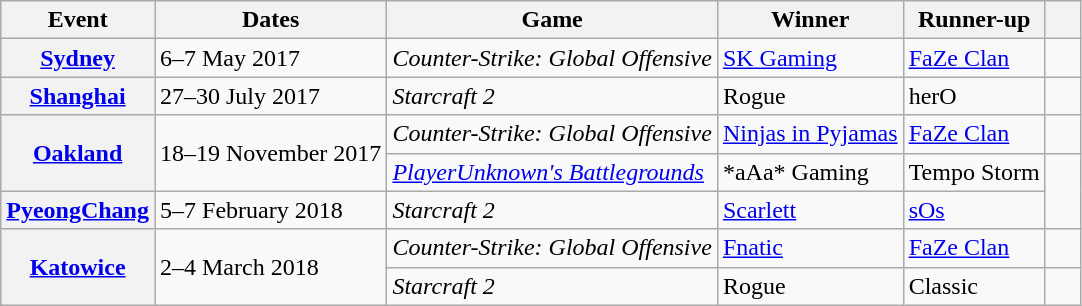<table class="wikitable">
<tr>
<th>Event</th>
<th>Dates</th>
<th>Game</th>
<th>Winner</th>
<th>Runner-up</th>
<th style="width:1em;"></th>
</tr>
<tr>
<th><a href='#'>Sydney</a></th>
<td>6–7 May 2017</td>
<td><em>Counter-Strike: Global Offensive</em></td>
<td><a href='#'>SK Gaming</a></td>
<td><a href='#'>FaZe Clan</a></td>
<td></td>
</tr>
<tr>
<th><a href='#'>Shanghai</a></th>
<td>27–30 July 2017</td>
<td><em>Starcraft 2</em></td>
<td>Rogue</td>
<td>herO</td>
<td></td>
</tr>
<tr>
<th rowspan="2"><a href='#'>Oakland</a></th>
<td rowspan="2">18–19 November 2017</td>
<td><em>Counter-Strike: Global Offensive</em></td>
<td><a href='#'>Ninjas in Pyjamas</a></td>
<td><a href='#'>FaZe Clan</a></td>
<td></td>
</tr>
<tr>
<td><em><a href='#'>PlayerUnknown's Battlegrounds</a></em></td>
<td>*aAa* Gaming</td>
<td>Tempo Storm</td>
</tr>
<tr>
<th><a href='#'>PyeongChang</a></th>
<td>5–7 February 2018</td>
<td><em>Starcraft 2</em></td>
<td><a href='#'>Scarlett</a></td>
<td><a href='#'>sOs</a></td>
</tr>
<tr>
<th rowspan="2"><a href='#'>Katowice</a></th>
<td rowspan="2">2–4 March 2018</td>
<td><em>Counter-Strike: Global Offensive</em></td>
<td><a href='#'>Fnatic</a></td>
<td><a href='#'>FaZe Clan</a></td>
<td></td>
</tr>
<tr>
<td><em>Starcraft 2</em></td>
<td>Rogue</td>
<td>Classic</td>
</tr>
</table>
